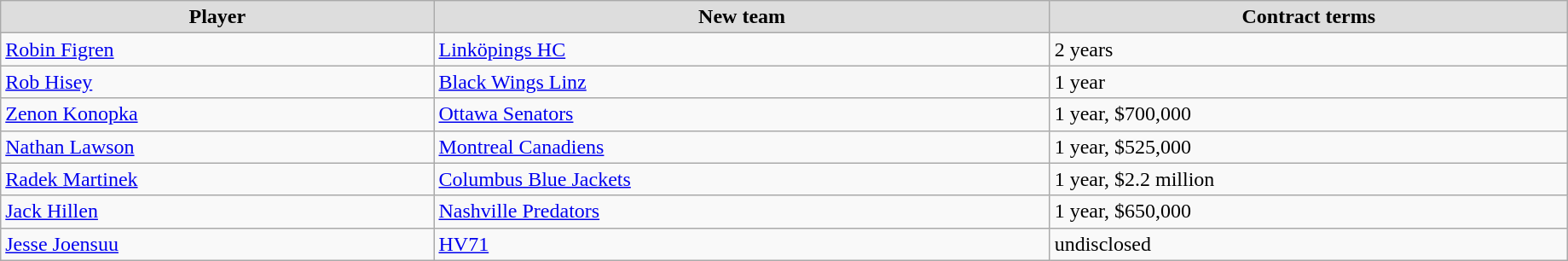<table class="wikitable" width=97%>
<tr align="center" bgcolor="#dddddd">
<td><strong>Player</strong></td>
<td><strong>New team</strong></td>
<td><strong>Contract terms</strong></td>
</tr>
<tr>
<td><a href='#'>Robin Figren</a></td>
<td><a href='#'>Linköpings HC</a></td>
<td>2 years</td>
</tr>
<tr>
<td><a href='#'>Rob Hisey</a></td>
<td><a href='#'>Black Wings Linz</a></td>
<td>1 year</td>
</tr>
<tr>
<td><a href='#'>Zenon Konopka</a></td>
<td><a href='#'>Ottawa Senators</a></td>
<td>1 year, $700,000</td>
</tr>
<tr>
<td><a href='#'>Nathan Lawson</a></td>
<td><a href='#'>Montreal Canadiens</a></td>
<td>1 year, $525,000</td>
</tr>
<tr>
<td><a href='#'>Radek Martinek</a></td>
<td><a href='#'>Columbus Blue Jackets</a></td>
<td>1 year, $2.2 million</td>
</tr>
<tr>
<td><a href='#'>Jack Hillen</a></td>
<td><a href='#'>Nashville Predators</a></td>
<td>1 year, $650,000</td>
</tr>
<tr>
<td><a href='#'>Jesse Joensuu</a></td>
<td><a href='#'>HV71</a></td>
<td>undisclosed</td>
</tr>
</table>
